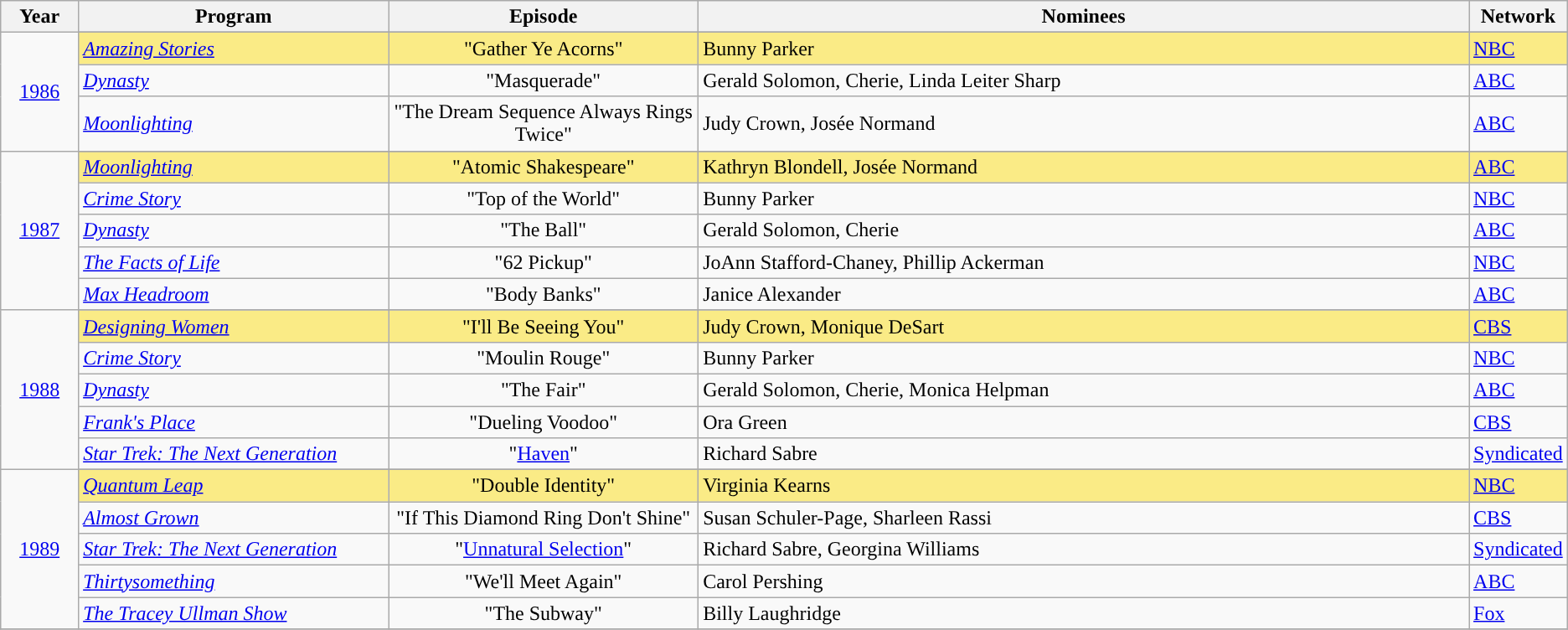<table class="wikitable">
<tr>
<th width="5%">Year</th>
<th width="20%">Program</th>
<th width="20%">Episode</th>
<th width="50%">Nominees</th>
<th width="5%">Network</th>
</tr>
<tr>
<td rowspan="4" style="text-align:center;"><a href='#'>1986</a><br></td>
</tr>
<tr style="background:#FAEB86;">
<td><em><a href='#'>Amazing Stories</a></em></td>
<td align=center>"Gather Ye Acorns"</td>
<td>Bunny Parker</td>
<td><a href='#'>NBC</a></td>
</tr>
<tr>
<td><em><a href='#'>Dynasty</a> </em></td>
<td align=center>"Masquerade"</td>
<td>Gerald Solomon, Cherie, Linda Leiter Sharp</td>
<td><a href='#'>ABC</a></td>
</tr>
<tr>
<td><em><a href='#'>Moonlighting</a> </em></td>
<td align=center>"The Dream Sequence Always Rings Twice"</td>
<td>Judy Crown, Josée Normand</td>
<td><a href='#'>ABC</a></td>
</tr>
<tr>
<td rowspan="6" style="text-align:center;"><a href='#'>1987</a><br></td>
</tr>
<tr style="background:#FAEB86;">
<td><em><a href='#'>Moonlighting</a></em></td>
<td align=center>"Atomic Shakespeare"</td>
<td>Kathryn Blondell, Josée Normand</td>
<td><a href='#'>ABC</a></td>
</tr>
<tr>
<td><em><a href='#'>Crime Story</a> </em></td>
<td align=center>"Top of the World"</td>
<td>Bunny Parker</td>
<td><a href='#'>NBC</a></td>
</tr>
<tr>
<td><em><a href='#'>Dynasty</a> </em></td>
<td align=center>"The Ball"</td>
<td>Gerald Solomon, Cherie</td>
<td><a href='#'>ABC</a></td>
</tr>
<tr>
<td><em><a href='#'>The Facts of Life</a> </em></td>
<td align=center>"62 Pickup"</td>
<td>JoAnn Stafford-Chaney, Phillip Ackerman</td>
<td><a href='#'>NBC</a></td>
</tr>
<tr>
<td><em><a href='#'>Max Headroom</a> </em></td>
<td align=center>"Body Banks"</td>
<td>Janice Alexander</td>
<td><a href='#'>ABC</a></td>
</tr>
<tr>
<td rowspan="6" style="text-align:center;"><a href='#'>1988</a><br></td>
</tr>
<tr style="background:#FAEB86;">
<td><em><a href='#'>Designing Women</a></em></td>
<td align=center>"I'll Be Seeing You"</td>
<td>Judy Crown, Monique DeSart</td>
<td><a href='#'>CBS</a></td>
</tr>
<tr>
<td><em><a href='#'>Crime Story</a> </em></td>
<td align=center>"Moulin Rouge"</td>
<td>Bunny Parker</td>
<td><a href='#'>NBC</a></td>
</tr>
<tr>
<td><em><a href='#'>Dynasty</a> </em></td>
<td align=center>"The Fair"</td>
<td>Gerald Solomon, Cherie, Monica Helpman</td>
<td><a href='#'>ABC</a></td>
</tr>
<tr>
<td><em><a href='#'>Frank's Place</a> </em></td>
<td align=center>"Dueling Voodoo"</td>
<td>Ora Green</td>
<td><a href='#'>CBS</a></td>
</tr>
<tr>
<td><em><a href='#'>Star Trek: The Next Generation</a> </em></td>
<td align=center>"<a href='#'>Haven</a>"</td>
<td>Richard Sabre</td>
<td><a href='#'>Syndicated</a></td>
</tr>
<tr>
<td rowspan="6" style="text-align:center;"><a href='#'>1989</a><br></td>
</tr>
<tr style="background:#FAEB86;">
<td><em><a href='#'>Quantum Leap</a></em></td>
<td align=center>"Double Identity"</td>
<td>Virginia Kearns</td>
<td><a href='#'>NBC</a></td>
</tr>
<tr>
<td><em><a href='#'>Almost Grown</a> </em></td>
<td align=center>"If This Diamond Ring Don't Shine"</td>
<td>Susan Schuler-Page, Sharleen Rassi</td>
<td><a href='#'>CBS</a></td>
</tr>
<tr>
<td><em><a href='#'>Star Trek: The Next Generation</a> </em></td>
<td align=center>"<a href='#'>Unnatural Selection</a>"</td>
<td>Richard Sabre, Georgina Williams</td>
<td><a href='#'>Syndicated</a></td>
</tr>
<tr>
<td><em><a href='#'>Thirtysomething</a> </em></td>
<td align=center>"We'll Meet Again"</td>
<td>Carol Pershing</td>
<td><a href='#'>ABC</a></td>
</tr>
<tr>
<td><em><a href='#'>The Tracey Ullman Show</a> </em></td>
<td align=center>"The Subway"</td>
<td>Billy Laughridge</td>
<td><a href='#'>Fox</a></td>
</tr>
<tr>
</tr>
</table>
